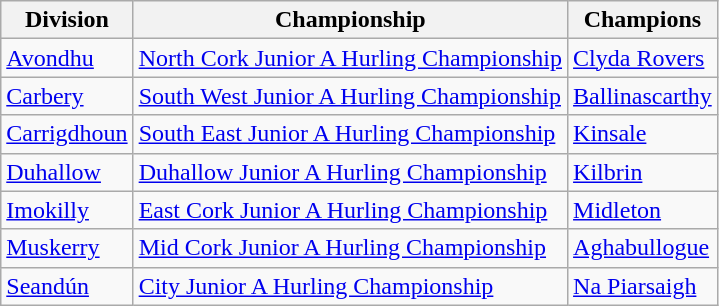<table class="wikitable">
<tr>
<th>Division</th>
<th>Championship</th>
<th>Champions</th>
</tr>
<tr>
<td><a href='#'>Avondhu</a></td>
<td><a href='#'>North Cork Junior A Hurling Championship</a></td>
<td><a href='#'>Clyda Rovers</a></td>
</tr>
<tr>
<td><a href='#'>Carbery</a></td>
<td><a href='#'>South West Junior A Hurling Championship</a></td>
<td><a href='#'>Ballinascarthy</a></td>
</tr>
<tr>
<td><a href='#'>Carrigdhoun</a></td>
<td><a href='#'>South East Junior A Hurling Championship</a></td>
<td><a href='#'>Kinsale</a></td>
</tr>
<tr>
<td><a href='#'>Duhallow</a></td>
<td><a href='#'>Duhallow Junior A Hurling Championship</a></td>
<td><a href='#'>Kilbrin</a></td>
</tr>
<tr>
<td><a href='#'>Imokilly</a></td>
<td><a href='#'>East Cork Junior A Hurling Championship</a></td>
<td><a href='#'>Midleton</a></td>
</tr>
<tr>
<td><a href='#'>Muskerry</a></td>
<td><a href='#'>Mid Cork Junior A Hurling Championship</a></td>
<td><a href='#'>Aghabullogue</a></td>
</tr>
<tr>
<td><a href='#'>Seandún</a></td>
<td><a href='#'>City Junior A Hurling Championship</a></td>
<td><a href='#'>Na Piarsaigh</a></td>
</tr>
</table>
